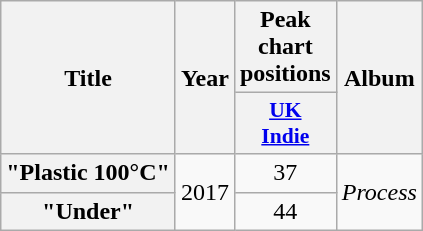<table class="wikitable plainrowheaders" style="text-align:center;">
<tr>
<th scope="col" rowspan="2">Title</th>
<th scope="col" rowspan="2">Year</th>
<th scope="col" colspan="1">Peak chart positions</th>
<th scope="col" rowspan="2">Album</th>
</tr>
<tr>
<th scope="col" style="width:2.5em;font-size:90%;"><a href='#'>UK<br>Indie</a><br></th>
</tr>
<tr>
<th scope="row">"Plastic 100°C"</th>
<td rowspan="2">2017</td>
<td>37</td>
<td rowspan="2"><em>Process</em></td>
</tr>
<tr>
<th scope="row">"Under"</th>
<td>44</td>
</tr>
</table>
